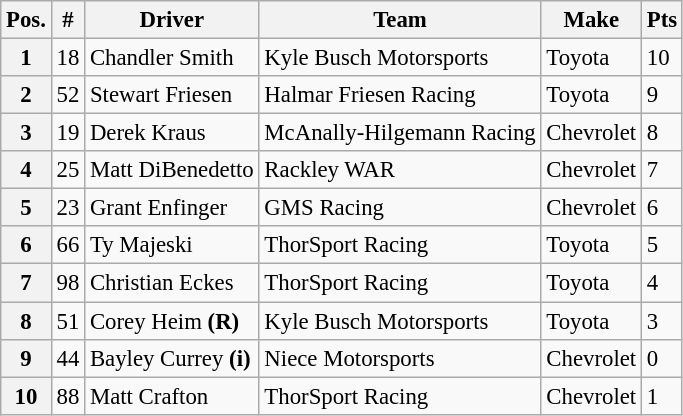<table class="wikitable" style="font-size:95%">
<tr>
<th>Pos.</th>
<th>#</th>
<th>Driver</th>
<th>Team</th>
<th>Make</th>
<th>Pts</th>
</tr>
<tr>
<th>1</th>
<td>18</td>
<td>Chandler Smith</td>
<td>Kyle Busch Motorsports</td>
<td>Toyota</td>
<td>10</td>
</tr>
<tr>
<th>2</th>
<td>52</td>
<td>Stewart Friesen</td>
<td>Halmar Friesen Racing</td>
<td>Toyota</td>
<td>9</td>
</tr>
<tr>
<th>3</th>
<td>19</td>
<td>Derek Kraus</td>
<td>McAnally-Hilgemann Racing</td>
<td>Chevrolet</td>
<td>8</td>
</tr>
<tr>
<th>4</th>
<td>25</td>
<td>Matt DiBenedetto</td>
<td>Rackley WAR</td>
<td>Chevrolet</td>
<td>7</td>
</tr>
<tr>
<th>5</th>
<td>23</td>
<td>Grant Enfinger</td>
<td>GMS Racing</td>
<td>Chevrolet</td>
<td>6</td>
</tr>
<tr>
<th>6</th>
<td>66</td>
<td>Ty Majeski</td>
<td>ThorSport Racing</td>
<td>Toyota</td>
<td>5</td>
</tr>
<tr>
<th>7</th>
<td>98</td>
<td>Christian Eckes</td>
<td>ThorSport Racing</td>
<td>Toyota</td>
<td>4</td>
</tr>
<tr>
<th>8</th>
<td>51</td>
<td>Corey Heim <strong>(R)</strong></td>
<td>Kyle Busch Motorsports</td>
<td>Toyota</td>
<td>3</td>
</tr>
<tr>
<th>9</th>
<td>44</td>
<td>Bayley Currey <strong>(i)</strong></td>
<td>Niece Motorsports</td>
<td>Chevrolet</td>
<td>0</td>
</tr>
<tr>
<th>10</th>
<td>88</td>
<td>Matt Crafton</td>
<td>ThorSport Racing</td>
<td>Chevrolet</td>
<td>1</td>
</tr>
</table>
